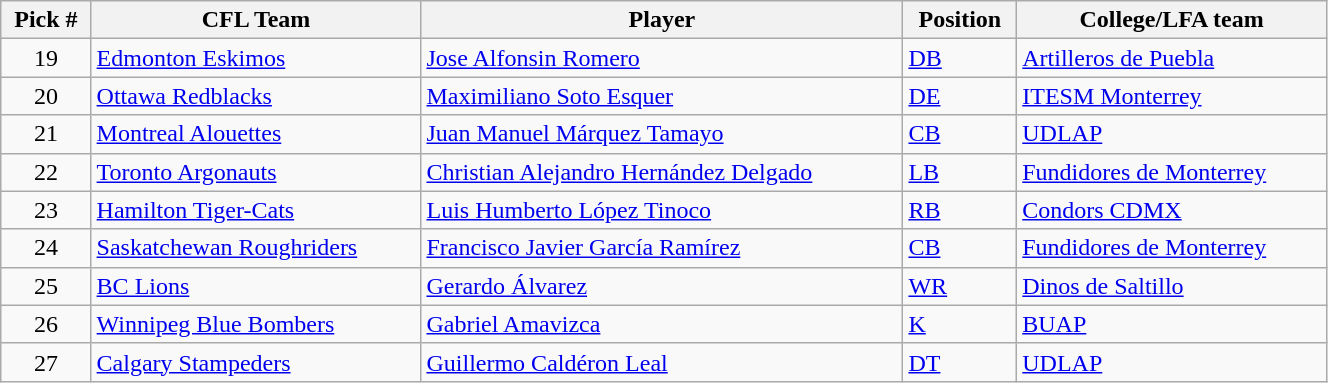<table class="wikitable" style="width: 70%">
<tr>
<th>Pick #</th>
<th>CFL Team</th>
<th>Player</th>
<th>Position</th>
<th>College/LFA team</th>
</tr>
<tr>
<td align=center>19</td>
<td><a href='#'>Edmonton Eskimos</a></td>
<td><a href='#'>Jose Alfonsin Romero</a></td>
<td><a href='#'>DB</a></td>
<td><a href='#'>Artilleros de Puebla</a></td>
</tr>
<tr>
<td align=center>20</td>
<td><a href='#'>Ottawa Redblacks</a></td>
<td><a href='#'>Maximiliano Soto Esquer</a></td>
<td><a href='#'>DE</a></td>
<td><a href='#'>ITESM Monterrey</a></td>
</tr>
<tr>
<td align=center>21</td>
<td><a href='#'>Montreal Alouettes</a></td>
<td><a href='#'>Juan Manuel Márquez Tamayo</a></td>
<td><a href='#'>CB</a></td>
<td><a href='#'>UDLAP</a></td>
</tr>
<tr>
<td align=center>22</td>
<td><a href='#'>Toronto Argonauts</a></td>
<td><a href='#'>Christian Alejandro Hernández Delgado</a></td>
<td><a href='#'>LB</a></td>
<td><a href='#'>Fundidores de Monterrey</a></td>
</tr>
<tr>
<td align=center>23</td>
<td><a href='#'>Hamilton Tiger-Cats</a></td>
<td><a href='#'>Luis Humberto López Tinoco</a></td>
<td><a href='#'>RB</a></td>
<td><a href='#'>Condors CDMX</a></td>
</tr>
<tr>
<td align=center>24</td>
<td><a href='#'>Saskatchewan Roughriders</a></td>
<td><a href='#'>Francisco Javier García Ramírez</a></td>
<td><a href='#'>CB</a></td>
<td><a href='#'>Fundidores de Monterrey</a></td>
</tr>
<tr>
<td align=center>25</td>
<td><a href='#'>BC Lions</a></td>
<td><a href='#'>Gerardo Álvarez</a></td>
<td><a href='#'>WR</a></td>
<td><a href='#'>Dinos de Saltillo</a></td>
</tr>
<tr>
<td align=center>26</td>
<td><a href='#'>Winnipeg Blue Bombers</a></td>
<td><a href='#'>Gabriel Amavizca</a></td>
<td><a href='#'>K</a></td>
<td><a href='#'>BUAP</a></td>
</tr>
<tr>
<td align=center>27</td>
<td><a href='#'>Calgary Stampeders</a></td>
<td><a href='#'>Guillermo Caldéron Leal</a></td>
<td><a href='#'>DT</a></td>
<td><a href='#'>UDLAP</a></td>
</tr>
</table>
